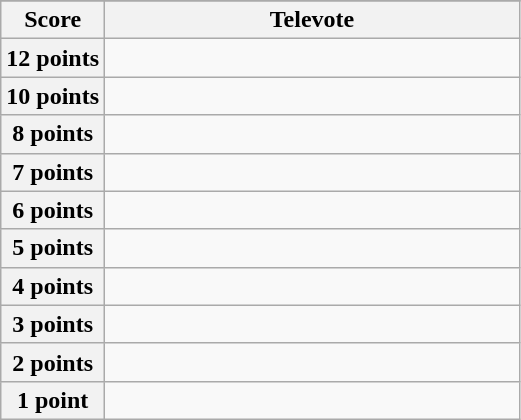<table class="wikitable">
<tr>
</tr>
<tr>
<th scope="col" width="20%">Score</th>
<th scope="col" width="80%">Televote</th>
</tr>
<tr>
<th scope="row">12 points</th>
<td></td>
</tr>
<tr>
<th scope="row">10 points</th>
<td></td>
</tr>
<tr>
<th scope="row">8 points</th>
<td></td>
</tr>
<tr>
<th scope="row">7 points</th>
<td></td>
</tr>
<tr>
<th scope="row">6 points</th>
<td></td>
</tr>
<tr>
<th scope="row">5 points</th>
<td></td>
</tr>
<tr>
<th scope="row">4 points</th>
<td></td>
</tr>
<tr>
<th scope="row">3 points</th>
<td></td>
</tr>
<tr>
<th scope="row">2 points</th>
<td></td>
</tr>
<tr>
<th scope="row">1 point</th>
<td></td>
</tr>
</table>
